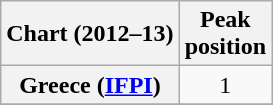<table class="wikitable sortable plainrowheaders" style="text-align:center">
<tr>
<th scope="col">Chart (2012–13)</th>
<th scope="col">Peak<br>position</th>
</tr>
<tr>
<th scope="row">Greece (<a href='#'>IFPI</a>)</th>
<td>1</td>
</tr>
<tr>
</tr>
</table>
